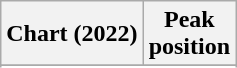<table class="wikitable sortable plainrowheaders" style="text-align:center">
<tr>
<th scope="col">Chart (2022)</th>
<th scope="col">Peak<br>position</th>
</tr>
<tr>
</tr>
<tr>
</tr>
<tr>
</tr>
</table>
